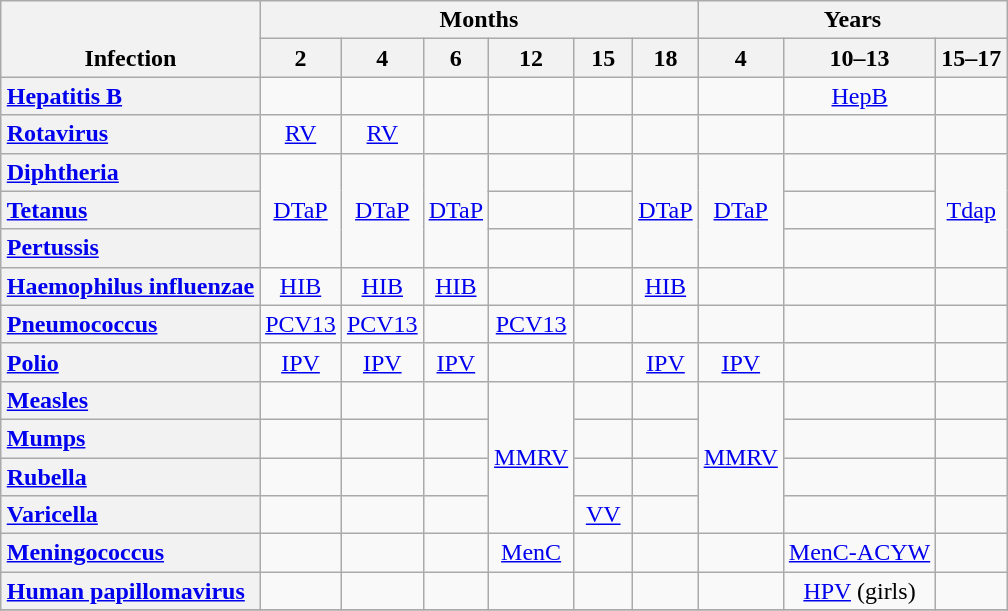<table id="Ontario" class=wikitable style=margin:auto;text-align:center;table-layout:fixed>
<tr>
<th valign=bottom rowspan=2>Infection</th>
<th colspan=6>Months</th>
<th colspan=3>Years</th>
</tr>
<tr>
<th style=min-width:2em; max-width:6em nowrap>2</th>
<th style=min-width:2em; max-width:6em nowrap>4</th>
<th style=min-width:2em; max-width:6em nowrap>6</th>
<th style=min-width:2em; max-width:6em nowrap>12</th>
<th style=min-width:2em; max-width:6em nowrap>15</th>
<th style=min-width:2em; max-width:6em nowrap>18</th>
<th style=min-width:2em; max-width:6em nowrap>4</th>
<th style=min-width:2em; max-width:6em nowrap>10–13</th>
<th style=min-width:2em; max-width:6em nowrap>15–17</th>
</tr>
<tr>
<th style=text-align:left><a href='#'>Hepatitis B</a></th>
<td></td>
<td></td>
<td></td>
<td></td>
<td></td>
<td></td>
<td></td>
<td><a href='#'>HepB</a></td>
<td></td>
</tr>
<tr>
<th style=text-align:left><a href='#'>Rotavirus</a></th>
<td><a href='#'>RV</a></td>
<td><a href='#'>RV</a></td>
<td></td>
<td></td>
<td></td>
<td></td>
<td></td>
<td></td>
<td></td>
</tr>
<tr>
<th style=text-align:left><a href='#'>Diphtheria</a></th>
<td rowspan=3><a href='#'>DTaP</a></td>
<td rowspan=3><a href='#'>DTaP</a></td>
<td rowspan=3><a href='#'>DTaP</a></td>
<td></td>
<td></td>
<td rowspan=3><a href='#'>DTaP</a></td>
<td rowspan=3><a href='#'>DTaP</a></td>
<td></td>
<td rowspan=3><a href='#'>Tdap</a></td>
</tr>
<tr>
<th style=text-align:left><a href='#'>Tetanus</a></th>
<td></td>
<td></td>
<td></td>
</tr>
<tr>
<th style=text-align:left><a href='#'>Pertussis</a></th>
<td></td>
<td></td>
<td></td>
</tr>
<tr>
<th style=text-align:left><a href='#'>Haemophilus influenzae</a></th>
<td><a href='#'>HIB</a></td>
<td><a href='#'>HIB</a></td>
<td><a href='#'>HIB</a></td>
<td></td>
<td></td>
<td><a href='#'>HIB</a></td>
<td></td>
<td></td>
<td></td>
</tr>
<tr>
<th style=text-align:left><a href='#'>Pneumococcus</a></th>
<td><a href='#'>PCV13</a></td>
<td><a href='#'>PCV13</a></td>
<td></td>
<td><a href='#'>PCV13</a></td>
<td></td>
<td></td>
<td></td>
<td></td>
<td></td>
</tr>
<tr>
<th style=text-align:left><a href='#'>Polio</a></th>
<td><a href='#'>IPV</a></td>
<td><a href='#'>IPV</a></td>
<td><a href='#'>IPV</a></td>
<td></td>
<td></td>
<td><a href='#'>IPV</a></td>
<td><a href='#'>IPV</a></td>
<td></td>
<td></td>
</tr>
<tr>
<th style=text-align:left><a href='#'>Measles</a></th>
<td></td>
<td></td>
<td></td>
<td rowspan=4><a href='#'>MMRV</a></td>
<td></td>
<td></td>
<td rowspan=4><a href='#'>MMRV</a></td>
<td></td>
<td></td>
</tr>
<tr>
<th style=text-align:left><a href='#'>Mumps</a></th>
<td></td>
<td></td>
<td></td>
<td></td>
<td></td>
<td></td>
<td></td>
</tr>
<tr>
<th style=text-align:left><a href='#'>Rubella</a></th>
<td></td>
<td></td>
<td></td>
<td></td>
<td></td>
<td></td>
<td></td>
</tr>
<tr>
<th style=text-align:left><a href='#'>Varicella</a></th>
<td></td>
<td></td>
<td></td>
<td><a href='#'>VV</a></td>
<td></td>
<td></td>
<td></td>
</tr>
<tr>
<th style=text-align:left><a href='#'>Meningococcus</a></th>
<td></td>
<td></td>
<td></td>
<td><a href='#'>MenC</a></td>
<td></td>
<td></td>
<td></td>
<td><a href='#'>MenC-ACYW</a></td>
<td></td>
</tr>
<tr>
<th style=text-align:left><a href='#'>Human papillomavirus</a></th>
<td></td>
<td></td>
<td></td>
<td></td>
<td></td>
<td></td>
<td></td>
<td><a href='#'>HPV</a> (girls)</td>
<td></td>
</tr>
<tr>
</tr>
</table>
